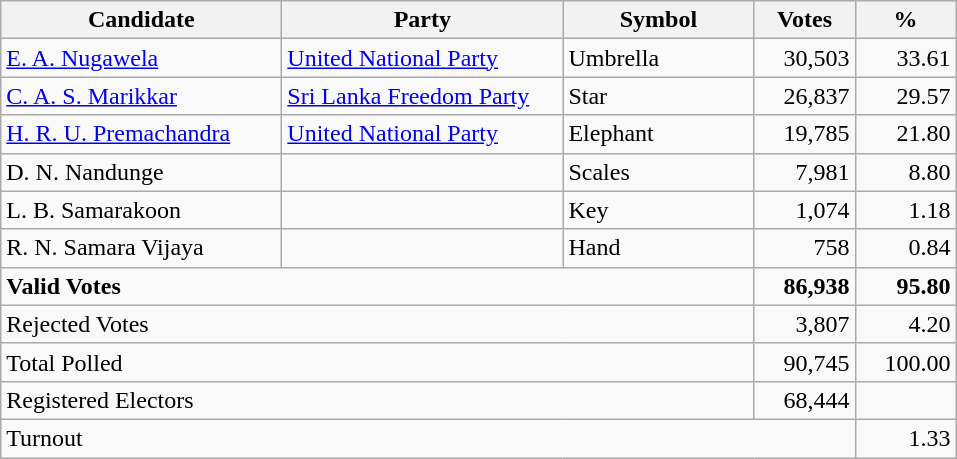<table class="wikitable" border="1" style="text-align:right;">
<tr>
<th align=left width="180">Candidate</th>
<th align=left width="180">Party</th>
<th align=left width="120">Symbol</th>
<th align=left width="60">Votes</th>
<th align=left width="60">%</th>
</tr>
<tr>
<td align=left><a href='#'>E. A. Nugawela</a></td>
<td align=left><a href='#'>United National Party</a></td>
<td align=left>Umbrella</td>
<td align=right>30,503</td>
<td align=right>33.61</td>
</tr>
<tr>
<td align=left><a href='#'>C. A. S. Marikkar</a></td>
<td align=left><a href='#'>Sri Lanka Freedom Party</a></td>
<td align=left>Star</td>
<td align=right>26,837</td>
<td align=right>29.57</td>
</tr>
<tr>
<td align=left><a href='#'>H. R. U. Premachandra</a></td>
<td align=left><a href='#'>United National Party</a></td>
<td align=left>Elephant</td>
<td align=right>19,785</td>
<td align=right>21.80</td>
</tr>
<tr>
<td align=left>D. N. Nandunge</td>
<td align=left></td>
<td align=left>Scales</td>
<td align=right>7,981</td>
<td align=right>8.80</td>
</tr>
<tr>
<td align=left>L. B. Samarakoon</td>
<td align=left></td>
<td align=left>Key</td>
<td align=right>1,074</td>
<td align=right>1.18</td>
</tr>
<tr>
<td align=left>R. N. Samara Vijaya</td>
<td align=left></td>
<td align=left>Hand</td>
<td align=right>758</td>
<td align=right>0.84</td>
</tr>
<tr>
<td align=left colspan=3><strong>Valid Votes</strong></td>
<td align=right><strong>86,938</strong></td>
<td align=right><strong>95.80</strong></td>
</tr>
<tr>
<td align=left colspan=3>Rejected Votes</td>
<td align=right>3,807</td>
<td align=right>4.20</td>
</tr>
<tr>
<td align=left colspan=3>Total Polled</td>
<td align=right>90,745</td>
<td align=right>100.00</td>
</tr>
<tr>
<td align=left colspan=3>Registered Electors</td>
<td align=right>68,444</td>
<td></td>
</tr>
<tr>
<td align=left colspan=4>Turnout</td>
<td align=right>1.33</td>
</tr>
</table>
